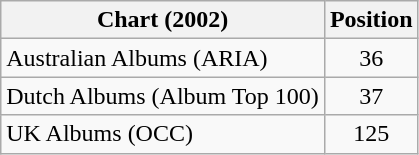<table class="wikitable plainrowheaders sortable">
<tr>
<th scope="col">Chart (2002)</th>
<th scope="col">Position</th>
</tr>
<tr>
<td>Australian Albums (ARIA)</td>
<td align="center">36</td>
</tr>
<tr>
<td>Dutch Albums (Album Top 100)</td>
<td align="center">37</td>
</tr>
<tr>
<td>UK Albums (OCC)</td>
<td align="center">125</td>
</tr>
</table>
